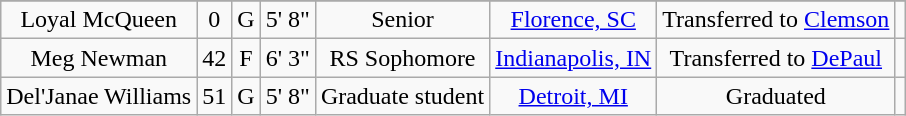<table class="wikitable sortable" style="text-align: center">
<tr align=center>
</tr>
<tr>
<td>Loyal McQueen</td>
<td>0</td>
<td>G</td>
<td>5' 8"</td>
<td>Senior</td>
<td><a href='#'>Florence, SC</a></td>
<td>Transferred to <a href='#'>Clemson</a></td>
<td></td>
</tr>
<tr>
<td>Meg Newman</td>
<td>42</td>
<td>F</td>
<td>6' 3"</td>
<td>RS Sophomore</td>
<td><a href='#'>Indianapolis, IN</a></td>
<td>Transferred to <a href='#'>DePaul</a></td>
<td></td>
</tr>
<tr>
<td>Del'Janae Williams</td>
<td>51</td>
<td>G</td>
<td>5' 8"</td>
<td>Graduate student</td>
<td><a href='#'>Detroit, MI</a></td>
<td>Graduated</td>
</tr>
</table>
